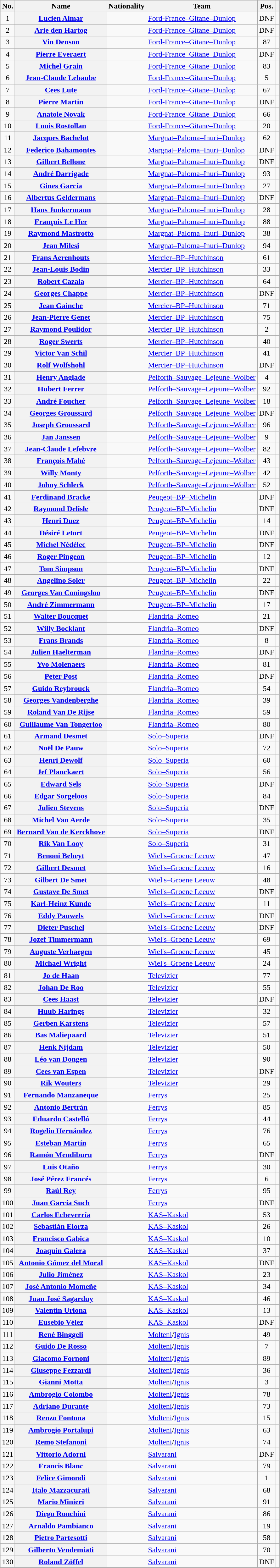<table class="wikitable plainrowheaders sortable">
<tr>
<th scope="col">No.</th>
<th scope="col">Name</th>
<th scope="col">Nationality</th>
<th scope="col">Team</th>
<th scope="col" data-sort-type="number">Pos.</th>
<th scope="col" class="unsortable"></th>
</tr>
<tr>
<td style="text-align:center;">1</td>
<th scope="row"><a href='#'>Lucien Aimar</a></th>
<td></td>
<td><a href='#'>Ford-France–Gitane–Dunlop</a></td>
<td style="text-align:center;" data-sort-value="97">DNF</td>
<td style="text-align:center;"></td>
</tr>
<tr>
<td style="text-align:center;">2</td>
<th scope="row"><a href='#'>Arie den Hartog</a></th>
<td></td>
<td><a href='#'>Ford-France–Gitane–Dunlop</a></td>
<td style="text-align:center;" data-sort-value="97">DNF</td>
<td style="text-align:center;"></td>
</tr>
<tr>
<td style="text-align:center;">3</td>
<th scope="row"><a href='#'>Vin Denson</a></th>
<td></td>
<td><a href='#'>Ford-France–Gitane–Dunlop</a></td>
<td style="text-align:center;">87</td>
<td style="text-align:center;"></td>
</tr>
<tr>
<td style="text-align:center;">4</td>
<th scope="row"><a href='#'>Pierre Everaert</a></th>
<td></td>
<td><a href='#'>Ford-France–Gitane–Dunlop</a></td>
<td style="text-align:center;" data-sort-value="97">DNF</td>
<td style="text-align:center;"></td>
</tr>
<tr>
<td style="text-align:center;">5</td>
<th scope="row"><a href='#'>Michel Grain</a></th>
<td></td>
<td><a href='#'>Ford-France–Gitane–Dunlop</a></td>
<td style="text-align:center;">83</td>
<td style="text-align:center;"></td>
</tr>
<tr>
<td style="text-align:center;">6</td>
<th scope="row"><a href='#'>Jean-Claude Lebaube</a></th>
<td></td>
<td><a href='#'>Ford-France–Gitane–Dunlop</a></td>
<td style="text-align:center;">5</td>
<td style="text-align:center;"></td>
</tr>
<tr>
<td style="text-align:center;">7</td>
<th scope="row"><a href='#'>Cees Lute</a></th>
<td></td>
<td><a href='#'>Ford-France–Gitane–Dunlop</a></td>
<td style="text-align:center;">67</td>
<td style="text-align:center;"></td>
</tr>
<tr>
<td style="text-align:center;">8</td>
<th scope="row"><a href='#'>Pierre Martin</a></th>
<td></td>
<td><a href='#'>Ford-France–Gitane–Dunlop</a></td>
<td style="text-align:center;" data-sort-value="97">DNF</td>
<td style="text-align:center;"></td>
</tr>
<tr>
<td style="text-align:center;">9</td>
<th scope="row"><a href='#'>Anatole Novak</a></th>
<td></td>
<td><a href='#'>Ford-France–Gitane–Dunlop</a></td>
<td style="text-align:center;">66</td>
<td style="text-align:center;"></td>
</tr>
<tr>
<td style="text-align:center;">10</td>
<th scope="row"><a href='#'>Louis Rostollan</a></th>
<td></td>
<td><a href='#'>Ford-France–Gitane–Dunlop</a></td>
<td style="text-align:center;">20</td>
<td style="text-align:center;"></td>
</tr>
<tr>
<td style="text-align:center;">11</td>
<th scope="row"><a href='#'>Jacques Bachelot</a></th>
<td></td>
<td><a href='#'>Margnat–Paloma–Inuri–Dunlop</a></td>
<td style="text-align:center;">62</td>
<td style="text-align:center;"></td>
</tr>
<tr>
<td style="text-align:center;">12</td>
<th scope="row"><a href='#'>Federico Bahamontes</a></th>
<td></td>
<td><a href='#'>Margnat–Paloma–Inuri–Dunlop</a></td>
<td style="text-align:center;" data-sort-value="97">DNF</td>
<td style="text-align:center;"></td>
</tr>
<tr>
<td style="text-align:center;">13</td>
<th scope="row"><a href='#'>Gilbert Bellone</a></th>
<td></td>
<td><a href='#'>Margnat–Paloma–Inuri–Dunlop</a></td>
<td style="text-align:center;" data-sort-value="97">DNF</td>
<td style="text-align:center;"></td>
</tr>
<tr>
<td style="text-align:center;">14</td>
<th scope="row"><a href='#'>André Darrigade</a></th>
<td></td>
<td><a href='#'>Margnat–Paloma–Inuri–Dunlop</a></td>
<td style="text-align:center;">93</td>
<td style="text-align:center;"></td>
</tr>
<tr>
<td style="text-align:center;">15</td>
<th scope="row"><a href='#'>Gines García</a></th>
<td></td>
<td><a href='#'>Margnat–Paloma–Inuri–Dunlop</a></td>
<td style="text-align:center;">27</td>
<td style="text-align:center;"></td>
</tr>
<tr>
<td style="text-align:center;">16</td>
<th scope="row"><a href='#'>Albertus Geldermans</a></th>
<td></td>
<td><a href='#'>Margnat–Paloma–Inuri–Dunlop</a></td>
<td style="text-align:center;" data-sort-value="97">DNF</td>
<td style="text-align:center;"></td>
</tr>
<tr>
<td style="text-align:center;">17</td>
<th scope="row"><a href='#'>Hans Junkermann</a></th>
<td></td>
<td><a href='#'>Margnat–Paloma–Inuri–Dunlop</a></td>
<td style="text-align:center;">28</td>
<td style="text-align:center;"></td>
</tr>
<tr>
<td style="text-align:center;">18</td>
<th scope="row"><a href='#'>François Le Her</a></th>
<td></td>
<td><a href='#'>Margnat–Paloma–Inuri–Dunlop</a></td>
<td style="text-align:center;">88</td>
<td style="text-align:center;"></td>
</tr>
<tr>
<td style="text-align:center;">19</td>
<th scope="row"><a href='#'>Raymond Mastrotto</a></th>
<td></td>
<td><a href='#'>Margnat–Paloma–Inuri–Dunlop</a></td>
<td style="text-align:center;">38</td>
<td style="text-align:center;"></td>
</tr>
<tr>
<td style="text-align:center;">20</td>
<th scope="row"><a href='#'>Jean Milesi</a></th>
<td></td>
<td><a href='#'>Margnat–Paloma–Inuri–Dunlop</a></td>
<td style="text-align:center;">94</td>
<td style="text-align:center;"></td>
</tr>
<tr>
<td style="text-align:center;">21</td>
<th scope="row"><a href='#'>Frans Aerenhouts</a></th>
<td></td>
<td><a href='#'>Mercier–BP–Hutchinson</a></td>
<td style="text-align:center;">61</td>
<td style="text-align:center;"></td>
</tr>
<tr>
<td style="text-align:center;">22</td>
<th scope="row"><a href='#'>Jean-Louis Bodin</a></th>
<td></td>
<td><a href='#'>Mercier–BP–Hutchinson</a></td>
<td style="text-align:center;">33</td>
<td style="text-align:center;"></td>
</tr>
<tr>
<td style="text-align:center;">23</td>
<th scope="row"><a href='#'>Robert Cazala</a></th>
<td></td>
<td><a href='#'>Mercier–BP–Hutchinson</a></td>
<td style="text-align:center;">64</td>
<td style="text-align:center;"></td>
</tr>
<tr>
<td style="text-align:center;">24</td>
<th scope="row"><a href='#'>Georges Chappe</a></th>
<td></td>
<td><a href='#'>Mercier–BP–Hutchinson</a></td>
<td style="text-align:center;" data-sort-value="97">DNF</td>
<td style="text-align:center;"></td>
</tr>
<tr>
<td style="text-align:center;">25</td>
<th scope="row"><a href='#'>Jean Gainche</a></th>
<td></td>
<td><a href='#'>Mercier–BP–Hutchinson</a></td>
<td style="text-align:center;">71</td>
<td style="text-align:center;"></td>
</tr>
<tr>
<td style="text-align:center;">26</td>
<th scope="row"><a href='#'>Jean-Pierre Genet</a></th>
<td></td>
<td><a href='#'>Mercier–BP–Hutchinson</a></td>
<td style="text-align:center;">75</td>
<td style="text-align:center;"></td>
</tr>
<tr>
<td style="text-align:center;">27</td>
<th scope="row"><a href='#'>Raymond Poulidor</a></th>
<td></td>
<td><a href='#'>Mercier–BP–Hutchinson</a></td>
<td style="text-align:center;">2</td>
<td style="text-align:center;"></td>
</tr>
<tr>
<td style="text-align:center;">28</td>
<th scope="row"><a href='#'>Roger Swerts</a></th>
<td></td>
<td><a href='#'>Mercier–BP–Hutchinson</a></td>
<td style="text-align:center;">40</td>
<td style="text-align:center;"></td>
</tr>
<tr>
<td style="text-align:center;">29</td>
<th scope="row"><a href='#'>Victor Van Schil</a></th>
<td></td>
<td><a href='#'>Mercier–BP–Hutchinson</a></td>
<td style="text-align:center;">41</td>
<td style="text-align:center;"></td>
</tr>
<tr>
<td style="text-align:center;">30</td>
<th scope="row"><a href='#'>Rolf Wolfshohl</a></th>
<td></td>
<td><a href='#'>Mercier–BP–Hutchinson</a></td>
<td style="text-align:center;" data-sort-value="97">DNF</td>
<td style="text-align:center;"></td>
</tr>
<tr>
<td style="text-align:center;">31</td>
<th scope="row"><a href='#'>Henry Anglade</a></th>
<td></td>
<td><a href='#'>Pelforth–Sauvage–Lejeune–Wolber</a></td>
<td style="text-align:center;">4</td>
<td style="text-align:center;"></td>
</tr>
<tr>
<td style="text-align:center;">32</td>
<th scope="row"><a href='#'>Hubert Ferrer</a></th>
<td></td>
<td><a href='#'>Pelforth–Sauvage–Lejeune–Wolber</a></td>
<td style="text-align:center;">92</td>
<td style="text-align:center;"></td>
</tr>
<tr>
<td style="text-align:center;">33</td>
<th scope="row"><a href='#'>André Foucher</a></th>
<td></td>
<td><a href='#'>Pelforth–Sauvage–Lejeune–Wolber</a></td>
<td style="text-align:center;">18</td>
<td style="text-align:center;"></td>
</tr>
<tr>
<td style="text-align:center;">34</td>
<th scope="row"><a href='#'>Georges Groussard</a></th>
<td></td>
<td><a href='#'>Pelforth–Sauvage–Lejeune–Wolber</a></td>
<td style="text-align:center;" data-sort-value="97">DNF</td>
<td style="text-align:center;"></td>
</tr>
<tr>
<td style="text-align:center;">35</td>
<th scope="row"><a href='#'>Joseph Groussard</a></th>
<td></td>
<td><a href='#'>Pelforth–Sauvage–Lejeune–Wolber</a></td>
<td style="text-align:center;">96</td>
<td style="text-align:center;"></td>
</tr>
<tr>
<td style="text-align:center;">36</td>
<th scope="row"><a href='#'>Jan Janssen</a></th>
<td></td>
<td><a href='#'>Pelforth–Sauvage–Lejeune–Wolber</a></td>
<td style="text-align:center;">9</td>
<td style="text-align:center;"></td>
</tr>
<tr>
<td style="text-align:center;">37</td>
<th scope="row"><a href='#'>Jean-Claude Lefebvre</a></th>
<td></td>
<td><a href='#'>Pelforth–Sauvage–Lejeune–Wolber</a></td>
<td style="text-align:center;">82</td>
<td style="text-align:center;"></td>
</tr>
<tr>
<td style="text-align:center;">38</td>
<th scope="row"><a href='#'>François Mahé</a></th>
<td></td>
<td><a href='#'>Pelforth–Sauvage–Lejeune–Wolber</a></td>
<td style="text-align:center;">43</td>
<td style="text-align:center;"></td>
</tr>
<tr>
<td style="text-align:center;">39</td>
<th scope="row"><a href='#'>Willy Monty</a></th>
<td></td>
<td><a href='#'>Pelforth–Sauvage–Lejeune–Wolber</a></td>
<td style="text-align:center;">42</td>
<td style="text-align:center;"></td>
</tr>
<tr>
<td style="text-align:center;">40</td>
<th scope="row"><a href='#'>Johny Schleck</a></th>
<td></td>
<td><a href='#'>Pelforth–Sauvage–Lejeune–Wolber</a></td>
<td style="text-align:center;">52</td>
<td style="text-align:center;"></td>
</tr>
<tr>
<td style="text-align:center;">41</td>
<th scope="row"><a href='#'>Ferdinand Bracke</a></th>
<td></td>
<td><a href='#'>Peugeot–BP–Michelin</a></td>
<td style="text-align:center;" data-sort-value="97">DNF</td>
<td style="text-align:center;"></td>
</tr>
<tr>
<td style="text-align:center;">42</td>
<th scope="row"><a href='#'>Raymond Delisle</a></th>
<td></td>
<td><a href='#'>Peugeot–BP–Michelin</a></td>
<td style="text-align:center;" data-sort-value="97">DNF</td>
<td style="text-align:center;"></td>
</tr>
<tr>
<td style="text-align:center;">43</td>
<th scope="row"><a href='#'>Henri Duez</a></th>
<td></td>
<td><a href='#'>Peugeot–BP–Michelin</a></td>
<td style="text-align:center;">14</td>
<td style="text-align:center;"></td>
</tr>
<tr>
<td style="text-align:center;">44</td>
<th scope="row"><a href='#'>Désiré Letort</a></th>
<td></td>
<td><a href='#'>Peugeot–BP–Michelin</a></td>
<td style="text-align:center;" data-sort-value="97">DNF</td>
<td style="text-align:center;"></td>
</tr>
<tr>
<td style="text-align:center;">45</td>
<th scope="row"><a href='#'>Michel Nédélec</a></th>
<td></td>
<td><a href='#'>Peugeot–BP–Michelin</a></td>
<td style="text-align:center;" data-sort-value="97">DNF</td>
<td style="text-align:center;"></td>
</tr>
<tr>
<td style="text-align:center;">46</td>
<th scope="row"><a href='#'>Roger Pingeon</a></th>
<td></td>
<td><a href='#'>Peugeot–BP–Michelin</a></td>
<td style="text-align:center;">12</td>
<td style="text-align:center;"></td>
</tr>
<tr>
<td style="text-align:center;">47</td>
<th scope="row"><a href='#'>Tom Simpson</a></th>
<td></td>
<td><a href='#'>Peugeot–BP–Michelin</a></td>
<td style="text-align:center;" data-sort-value="97">DNF</td>
<td style="text-align:center;"></td>
</tr>
<tr>
<td style="text-align:center;">48</td>
<th scope="row"><a href='#'>Angelino Soler</a></th>
<td></td>
<td><a href='#'>Peugeot–BP–Michelin</a></td>
<td style="text-align:center;">22</td>
<td style="text-align:center;"></td>
</tr>
<tr>
<td style="text-align:center;">49</td>
<th scope="row"><a href='#'>Georges Van Coningsloo</a></th>
<td></td>
<td><a href='#'>Peugeot–BP–Michelin</a></td>
<td style="text-align:center;" data-sort-value="97">DNF</td>
<td style="text-align:center;"></td>
</tr>
<tr>
<td style="text-align:center;">50</td>
<th scope="row"><a href='#'>André Zimmermann</a></th>
<td></td>
<td><a href='#'>Peugeot–BP–Michelin</a></td>
<td style="text-align:center;">17</td>
<td style="text-align:center;"></td>
</tr>
<tr>
<td style="text-align:center;">51</td>
<th scope="row"><a href='#'>Walter Boucquet</a></th>
<td></td>
<td><a href='#'>Flandria–Romeo</a></td>
<td style="text-align:center;">21</td>
<td style="text-align:center;"></td>
</tr>
<tr>
<td style="text-align:center;">52</td>
<th scope="row"><a href='#'>Willy Bocklant</a></th>
<td></td>
<td><a href='#'>Flandria–Romeo</a></td>
<td style="text-align:center;" data-sort-value="97">DNF</td>
<td style="text-align:center;"></td>
</tr>
<tr>
<td style="text-align:center;">53</td>
<th scope="row"><a href='#'>Frans Brands</a></th>
<td></td>
<td><a href='#'>Flandria–Romeo</a></td>
<td style="text-align:center;">8</td>
<td style="text-align:center;"></td>
</tr>
<tr>
<td style="text-align:center;">54</td>
<th scope="row"><a href='#'>Julien Haelterman</a></th>
<td></td>
<td><a href='#'>Flandria–Romeo</a></td>
<td style="text-align:center;" data-sort-value="97">DNF</td>
<td style="text-align:center;"></td>
</tr>
<tr>
<td style="text-align:center;">55</td>
<th scope="row"><a href='#'>Yvo Molenaers</a></th>
<td></td>
<td><a href='#'>Flandria–Romeo</a></td>
<td style="text-align:center;">81</td>
<td style="text-align:center;"></td>
</tr>
<tr>
<td style="text-align:center;">56</td>
<th scope="row"><a href='#'>Peter Post</a></th>
<td></td>
<td><a href='#'>Flandria–Romeo</a></td>
<td style="text-align:center;" data-sort-value="97">DNF</td>
<td style="text-align:center;"></td>
</tr>
<tr>
<td style="text-align:center;">57</td>
<th scope="row"><a href='#'>Guido Reybrouck</a></th>
<td></td>
<td><a href='#'>Flandria–Romeo</a></td>
<td style="text-align:center;">54</td>
<td style="text-align:center;"></td>
</tr>
<tr>
<td style="text-align:center;">58</td>
<th scope="row"><a href='#'>Georges Vandenberghe</a></th>
<td></td>
<td><a href='#'>Flandria–Romeo</a></td>
<td style="text-align:center;">39</td>
<td style="text-align:center;"></td>
</tr>
<tr>
<td style="text-align:center;">59</td>
<th scope="row"><a href='#'>Roland Van De Rijse</a></th>
<td></td>
<td><a href='#'>Flandria–Romeo</a></td>
<td style="text-align:center;">59</td>
<td style="text-align:center;"></td>
</tr>
<tr>
<td style="text-align:center;">60</td>
<th scope="row"><a href='#'>Guillaume Van Tongerloo</a></th>
<td></td>
<td><a href='#'>Flandria–Romeo</a></td>
<td style="text-align:center;">80</td>
<td style="text-align:center;"></td>
</tr>
<tr>
<td style="text-align:center;">61</td>
<th scope="row"><a href='#'>Armand Desmet</a></th>
<td></td>
<td><a href='#'>Solo–Superia</a></td>
<td style="text-align:center;" data-sort-value="97">DNF</td>
<td style="text-align:center;"></td>
</tr>
<tr>
<td style="text-align:center;">62</td>
<th scope="row"><a href='#'>Noël De Pauw</a></th>
<td></td>
<td><a href='#'>Solo–Superia</a></td>
<td style="text-align:center;">72</td>
<td style="text-align:center;"></td>
</tr>
<tr>
<td style="text-align:center;">63</td>
<th scope="row"><a href='#'>Henri Dewolf</a></th>
<td></td>
<td><a href='#'>Solo–Superia</a></td>
<td style="text-align:center;">60</td>
<td style="text-align:center;"></td>
</tr>
<tr>
<td style="text-align:center;">64</td>
<th scope="row"><a href='#'>Jef Planckaert</a></th>
<td></td>
<td><a href='#'>Solo–Superia</a></td>
<td style="text-align:center;">56</td>
<td style="text-align:center;"></td>
</tr>
<tr>
<td style="text-align:center;">65</td>
<th scope="row"><a href='#'>Edward Sels</a></th>
<td></td>
<td><a href='#'>Solo–Superia</a></td>
<td style="text-align:center;" data-sort-value="97">DNF</td>
<td style="text-align:center;"></td>
</tr>
<tr>
<td style="text-align:center;">66</td>
<th scope="row"><a href='#'>Edgar Sorgeloos</a></th>
<td></td>
<td><a href='#'>Solo–Superia</a></td>
<td style="text-align:center;">84</td>
<td style="text-align:center;"></td>
</tr>
<tr>
<td style="text-align:center;">67</td>
<th scope="row"><a href='#'>Julien Stevens</a></th>
<td></td>
<td><a href='#'>Solo–Superia</a></td>
<td style="text-align:center;" data-sort-value="97">DNF</td>
<td style="text-align:center;"></td>
</tr>
<tr>
<td style="text-align:center;">68</td>
<th scope="row"><a href='#'>Michel Van Aerde</a></th>
<td></td>
<td><a href='#'>Solo–Superia</a></td>
<td style="text-align:center;">35</td>
<td style="text-align:center;"></td>
</tr>
<tr>
<td style="text-align:center;">69</td>
<th scope="row"><a href='#'>Bernard Van de Kerckhove</a></th>
<td></td>
<td><a href='#'>Solo–Superia</a></td>
<td style="text-align:center;" data-sort-value="97">DNF</td>
<td style="text-align:center;"></td>
</tr>
<tr>
<td style="text-align:center;">70</td>
<th scope="row"><a href='#'>Rik Van Looy</a></th>
<td></td>
<td><a href='#'>Solo–Superia</a></td>
<td style="text-align:center;">31</td>
<td style="text-align:center;"></td>
</tr>
<tr>
<td style="text-align:center;">71</td>
<th scope="row"><a href='#'>Benoni Beheyt</a></th>
<td></td>
<td><a href='#'>Wiel's–Groene Leeuw</a></td>
<td style="text-align:center;">47</td>
<td style="text-align:center;"></td>
</tr>
<tr>
<td style="text-align:center;">72</td>
<th scope="row"><a href='#'>Gilbert Desmet</a></th>
<td></td>
<td><a href='#'>Wiel's–Groene Leeuw</a></td>
<td style="text-align:center;">16</td>
<td style="text-align:center;"></td>
</tr>
<tr>
<td style="text-align:center;">73</td>
<th scope="row"><a href='#'>Gilbert De Smet</a></th>
<td></td>
<td><a href='#'>Wiel's–Groene Leeuw</a></td>
<td style="text-align:center;">48</td>
<td style="text-align:center;"></td>
</tr>
<tr>
<td style="text-align:center;">74</td>
<th scope="row"><a href='#'>Gustave De Smet</a></th>
<td></td>
<td><a href='#'>Wiel's–Groene Leeuw</a></td>
<td style="text-align:center;" data-sort-value="97">DNF</td>
<td style="text-align:center;"></td>
</tr>
<tr>
<td style="text-align:center;">75</td>
<th scope="row"><a href='#'>Karl-Heinz Kunde</a></th>
<td></td>
<td><a href='#'>Wiel's–Groene Leeuw</a></td>
<td style="text-align:center;">11</td>
<td style="text-align:center;"></td>
</tr>
<tr>
<td style="text-align:center;">76</td>
<th scope="row"><a href='#'>Eddy Pauwels</a></th>
<td></td>
<td><a href='#'>Wiel's–Groene Leeuw</a></td>
<td style="text-align:center;" data-sort-value="97">DNF</td>
<td style="text-align:center;"></td>
</tr>
<tr>
<td style="text-align:center;">77</td>
<th scope="row"><a href='#'>Dieter Puschel</a></th>
<td></td>
<td><a href='#'>Wiel's–Groene Leeuw</a></td>
<td style="text-align:center;" data-sort-value="97">DNF</td>
<td style="text-align:center;"></td>
</tr>
<tr>
<td style="text-align:center;">78</td>
<th scope="row"><a href='#'>Jozef Timmermann</a></th>
<td></td>
<td><a href='#'>Wiel's–Groene Leeuw</a></td>
<td style="text-align:center;">69</td>
<td style="text-align:center;"></td>
</tr>
<tr>
<td style="text-align:center;">79</td>
<th scope="row"><a href='#'>Auguste Verhaegen</a></th>
<td></td>
<td><a href='#'>Wiel's–Groene Leeuw</a></td>
<td style="text-align:center;">45</td>
<td style="text-align:center;"></td>
</tr>
<tr>
<td style="text-align:center;">80</td>
<th scope="row"><a href='#'>Michael Wright</a></th>
<td></td>
<td><a href='#'>Wiel's–Groene Leeuw</a></td>
<td style="text-align:center;">24</td>
<td style="text-align:center;"></td>
</tr>
<tr>
<td style="text-align:center;">81</td>
<th scope="row"><a href='#'>Jo de Haan</a></th>
<td></td>
<td><a href='#'>Televizier</a></td>
<td style="text-align:center;">77</td>
<td style="text-align:center;"></td>
</tr>
<tr>
<td style="text-align:center;">82</td>
<th scope="row"><a href='#'>Johan De Roo</a></th>
<td></td>
<td><a href='#'>Televizier</a></td>
<td style="text-align:center;">55</td>
<td style="text-align:center;"></td>
</tr>
<tr>
<td style="text-align:center;">83</td>
<th scope="row"><a href='#'>Cees Haast</a></th>
<td></td>
<td><a href='#'>Televizier</a></td>
<td style="text-align:center;" data-sort-value="97">DNF</td>
<td style="text-align:center;"></td>
</tr>
<tr>
<td style="text-align:center;">84</td>
<th scope="row"><a href='#'>Huub Harings</a></th>
<td></td>
<td><a href='#'>Televizier</a></td>
<td style="text-align:center;">32</td>
<td style="text-align:center;"></td>
</tr>
<tr>
<td style="text-align:center;">85</td>
<th scope="row"><a href='#'>Gerben Karstens</a></th>
<td></td>
<td><a href='#'>Televizier</a></td>
<td style="text-align:center;">57</td>
<td style="text-align:center;"></td>
</tr>
<tr>
<td style="text-align:center;">86</td>
<th scope="row"><a href='#'>Bas Maliepaard</a></th>
<td></td>
<td><a href='#'>Televizier</a></td>
<td style="text-align:center;">51</td>
<td style="text-align:center;"></td>
</tr>
<tr>
<td style="text-align:center;">87</td>
<th scope="row"><a href='#'>Henk Nijdam</a></th>
<td></td>
<td><a href='#'>Televizier</a></td>
<td style="text-align:center;">50</td>
<td style="text-align:center;"></td>
</tr>
<tr>
<td style="text-align:center;">88</td>
<th scope="row"><a href='#'>Léo van Dongen</a></th>
<td></td>
<td><a href='#'>Televizier</a></td>
<td style="text-align:center;">90</td>
<td style="text-align:center;"></td>
</tr>
<tr>
<td style="text-align:center;">89</td>
<th scope="row"><a href='#'>Cees van Espen</a></th>
<td></td>
<td><a href='#'>Televizier</a></td>
<td style="text-align:center;" data-sort-value="97">DNF</td>
<td style="text-align:center;"></td>
</tr>
<tr>
<td style="text-align:center;">90</td>
<th scope="row"><a href='#'>Rik Wouters</a></th>
<td></td>
<td><a href='#'>Televizier</a></td>
<td style="text-align:center;">29</td>
<td style="text-align:center;"></td>
</tr>
<tr>
<td style="text-align:center;">91</td>
<th scope="row"><a href='#'>Fernando Manzaneque</a></th>
<td></td>
<td><a href='#'>Ferrys</a></td>
<td style="text-align:center;">25</td>
<td style="text-align:center;"></td>
</tr>
<tr>
<td style="text-align:center;">92</td>
<th scope="row"><a href='#'>Antonio Bertrán</a></th>
<td></td>
<td><a href='#'>Ferrys</a></td>
<td style="text-align:center;">85</td>
<td style="text-align:center;"></td>
</tr>
<tr>
<td style="text-align:center;">93</td>
<th scope="row"><a href='#'>Eduardo Castelló</a></th>
<td></td>
<td><a href='#'>Ferrys</a></td>
<td style="text-align:center;">44</td>
<td style="text-align:center;"></td>
</tr>
<tr>
<td style="text-align:center;">94</td>
<th scope="row"><a href='#'>Rogelio Hernández</a></th>
<td></td>
<td><a href='#'>Ferrys</a></td>
<td style="text-align:center;">76</td>
<td style="text-align:center;"></td>
</tr>
<tr>
<td style="text-align:center;">95</td>
<th scope="row"><a href='#'>Esteban Martín</a></th>
<td></td>
<td><a href='#'>Ferrys</a></td>
<td style="text-align:center;">65</td>
<td style="text-align:center;"></td>
</tr>
<tr>
<td style="text-align:center;">96</td>
<th scope="row"><a href='#'>Ramón Mendiburu</a></th>
<td></td>
<td><a href='#'>Ferrys</a></td>
<td style="text-align:center;" data-sort-value="97">DNF</td>
<td style="text-align:center;"></td>
</tr>
<tr>
<td style="text-align:center;">97</td>
<th scope="row"><a href='#'>Luis Otaño</a></th>
<td></td>
<td><a href='#'>Ferrys</a></td>
<td style="text-align:center;">30</td>
<td style="text-align:center;"></td>
</tr>
<tr>
<td style="text-align:center;">98</td>
<th scope="row"><a href='#'>José Pérez Francés</a></th>
<td></td>
<td><a href='#'>Ferrys</a></td>
<td style="text-align:center;">6</td>
<td style="text-align:center;"></td>
</tr>
<tr>
<td style="text-align:center;">99</td>
<th scope="row"><a href='#'>Raúl Rey</a></th>
<td></td>
<td><a href='#'>Ferrys</a></td>
<td style="text-align:center;">95</td>
<td style="text-align:center;"></td>
</tr>
<tr>
<td style="text-align:center;">100</td>
<th scope="row"><a href='#'>Juan García Such</a></th>
<td></td>
<td><a href='#'>Ferrys</a></td>
<td style="text-align:center;" data-sort-value="97">DNF</td>
<td style="text-align:center;"></td>
</tr>
<tr>
<td style="text-align:center;">101</td>
<th scope="row"><a href='#'>Carlos Echeverría</a></th>
<td></td>
<td><a href='#'>KAS–Kaskol</a></td>
<td style="text-align:center;">53</td>
<td style="text-align:center;"></td>
</tr>
<tr>
<td style="text-align:center;">102</td>
<th scope="row"><a href='#'>Sebastián Elorza</a></th>
<td></td>
<td><a href='#'>KAS–Kaskol</a></td>
<td style="text-align:center;">26</td>
<td style="text-align:center;"></td>
</tr>
<tr>
<td style="text-align:center;">103</td>
<th scope="row"><a href='#'>Francisco Gabica</a></th>
<td></td>
<td><a href='#'>KAS–Kaskol</a></td>
<td style="text-align:center;">10</td>
<td style="text-align:center;"></td>
</tr>
<tr>
<td style="text-align:center;">104</td>
<th scope="row"><a href='#'>Joaquín Galera</a></th>
<td></td>
<td><a href='#'>KAS–Kaskol</a></td>
<td style="text-align:center;">37</td>
<td style="text-align:center;"></td>
</tr>
<tr>
<td style="text-align:center;">105</td>
<th scope="row"><a href='#'>Antonio Gómez del Moral</a></th>
<td></td>
<td><a href='#'>KAS–Kaskol</a></td>
<td style="text-align:center;" data-sort-value="97">DNF</td>
<td style="text-align:center;"></td>
</tr>
<tr>
<td style="text-align:center;">106</td>
<th scope="row"><a href='#'>Julio Jiménez</a></th>
<td></td>
<td><a href='#'>KAS–Kaskol</a></td>
<td style="text-align:center;">23</td>
<td style="text-align:center;"></td>
</tr>
<tr>
<td style="text-align:center;">107</td>
<th scope="row"><a href='#'>José Antonio Momeñe</a></th>
<td></td>
<td><a href='#'>KAS–Kaskol</a></td>
<td style="text-align:center;">34</td>
<td style="text-align:center;"></td>
</tr>
<tr>
<td style="text-align:center;">108</td>
<th scope="row"><a href='#'>Juan José Sagarduy</a></th>
<td></td>
<td><a href='#'>KAS–Kaskol</a></td>
<td style="text-align:center;">46</td>
<td style="text-align:center;"></td>
</tr>
<tr>
<td style="text-align:center;">109</td>
<th scope="row"><a href='#'>Valentín Uriona</a></th>
<td></td>
<td><a href='#'>KAS–Kaskol</a></td>
<td style="text-align:center;">13</td>
<td style="text-align:center;"></td>
</tr>
<tr>
<td style="text-align:center;">110</td>
<th scope="row"><a href='#'>Eusebio Vélez</a></th>
<td></td>
<td><a href='#'>KAS–Kaskol</a></td>
<td style="text-align:center;" data-sort-value="97">DNF</td>
<td style="text-align:center;"></td>
</tr>
<tr>
<td style="text-align:center;">111</td>
<th scope="row"><a href='#'>René Binggeli</a></th>
<td></td>
<td><a href='#'>Molteni</a>/<a href='#'>Ignis</a></td>
<td style="text-align:center;">49</td>
<td style="text-align:center;"></td>
</tr>
<tr>
<td style="text-align:center;">112</td>
<th scope="row"><a href='#'>Guido De Rosso</a></th>
<td></td>
<td><a href='#'>Molteni</a>/<a href='#'>Ignis</a></td>
<td style="text-align:center;">7</td>
<td style="text-align:center;"></td>
</tr>
<tr>
<td style="text-align:center;">113</td>
<th scope="row"><a href='#'>Giacomo Fornoni</a></th>
<td></td>
<td><a href='#'>Molteni</a>/<a href='#'>Ignis</a></td>
<td style="text-align:center;">89</td>
<td style="text-align:center;"></td>
</tr>
<tr>
<td style="text-align:center;">114</td>
<th scope="row"><a href='#'>Giuseppe Fezzardi</a></th>
<td></td>
<td><a href='#'>Molteni</a>/<a href='#'>Ignis</a></td>
<td style="text-align:center;">36</td>
<td style="text-align:center;"></td>
</tr>
<tr>
<td style="text-align:center;">115</td>
<th scope="row"><a href='#'>Gianni Motta</a></th>
<td></td>
<td><a href='#'>Molteni</a>/<a href='#'>Ignis</a></td>
<td style="text-align:center;">3</td>
<td style="text-align:center;"></td>
</tr>
<tr>
<td style="text-align:center;">116</td>
<th scope="row"><a href='#'>Ambrogio Colombo</a></th>
<td></td>
<td><a href='#'>Molteni</a>/<a href='#'>Ignis</a></td>
<td style="text-align:center;">78</td>
<td style="text-align:center;"></td>
</tr>
<tr>
<td style="text-align:center;">117</td>
<th scope="row"><a href='#'>Adriano Durante</a></th>
<td></td>
<td><a href='#'>Molteni</a>/<a href='#'>Ignis</a></td>
<td style="text-align:center;">73</td>
<td style="text-align:center;"></td>
</tr>
<tr>
<td style="text-align:center;">118</td>
<th scope="row"><a href='#'>Renzo Fontona</a></th>
<td></td>
<td><a href='#'>Molteni</a>/<a href='#'>Ignis</a></td>
<td style="text-align:center;">15</td>
<td style="text-align:center;"></td>
</tr>
<tr>
<td style="text-align:center;">119</td>
<th scope="row"><a href='#'>Ambrogio Portalupi</a></th>
<td></td>
<td><a href='#'>Molteni</a>/<a href='#'>Ignis</a></td>
<td style="text-align:center;">63</td>
<td style="text-align:center;"></td>
</tr>
<tr>
<td style="text-align:center;">120</td>
<th scope="row"><a href='#'>Remo Stefanoni</a></th>
<td></td>
<td><a href='#'>Molteni</a>/<a href='#'>Ignis</a></td>
<td style="text-align:center;">74</td>
<td style="text-align:center;"></td>
</tr>
<tr>
<td style="text-align:center;">121</td>
<th scope="row"><a href='#'>Vittorio Adorni</a></th>
<td></td>
<td><a href='#'>Salvarani</a></td>
<td style="text-align:center;" data-sort-value="97">DNF</td>
<td style="text-align:center;"></td>
</tr>
<tr>
<td style="text-align:center;">122</td>
<th scope="row"><a href='#'>Francis Blanc</a></th>
<td></td>
<td><a href='#'>Salvarani</a></td>
<td style="text-align:center;">79</td>
<td style="text-align:center;"></td>
</tr>
<tr>
<td style="text-align:center;">123</td>
<th scope="row"><a href='#'>Felice Gimondi</a></th>
<td></td>
<td><a href='#'>Salvarani</a></td>
<td style="text-align:center;">1</td>
<td style="text-align:center;"></td>
</tr>
<tr>
<td style="text-align:center;">124</td>
<th scope="row"><a href='#'>Italo Mazzacurati</a></th>
<td></td>
<td><a href='#'>Salvarani</a></td>
<td style="text-align:center;">68</td>
<td style="text-align:center;"></td>
</tr>
<tr>
<td style="text-align:center;">125</td>
<th scope="row"><a href='#'>Mario Minieri</a></th>
<td></td>
<td><a href='#'>Salvarani</a></td>
<td style="text-align:center;">91</td>
<td style="text-align:center;"></td>
</tr>
<tr>
<td style="text-align:center;">126</td>
<th scope="row"><a href='#'>Diego Ronchini</a></th>
<td></td>
<td><a href='#'>Salvarani</a></td>
<td style="text-align:center;">86</td>
<td style="text-align:center;"></td>
</tr>
<tr>
<td style="text-align:center;">127</td>
<th scope="row"><a href='#'>Arnaldo Pambianco</a></th>
<td></td>
<td><a href='#'>Salvarani</a></td>
<td style="text-align:center;">19</td>
<td style="text-align:center;"></td>
</tr>
<tr>
<td style="text-align:center;">128</td>
<th scope="row"><a href='#'>Pietro Partesotti</a></th>
<td></td>
<td><a href='#'>Salvarani</a></td>
<td style="text-align:center;">58</td>
<td style="text-align:center;"></td>
</tr>
<tr>
<td style="text-align:center;">129</td>
<th scope="row"><a href='#'>Gilberto Vendemiati</a></th>
<td></td>
<td><a href='#'>Salvarani</a></td>
<td style="text-align:center;">70</td>
<td style="text-align:center;"></td>
</tr>
<tr>
<td style="text-align:center;">130</td>
<th scope="row"><a href='#'>Roland Zöffel</a></th>
<td></td>
<td><a href='#'>Salvarani</a></td>
<td style="text-align:center;" data-sort-value="97">DNF</td>
<td style="text-align:center;"></td>
</tr>
</table>
